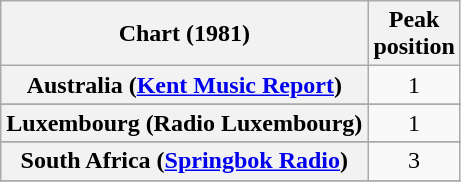<table class="wikitable sortable plainrowheaders" style="text-align:center">
<tr>
<th>Chart (1981)</th>
<th>Peak<br>position</th>
</tr>
<tr>
<th scope="row">Australia (<a href='#'>Kent Music Report</a>)</th>
<td>1</td>
</tr>
<tr>
</tr>
<tr>
</tr>
<tr>
</tr>
<tr>
<th scope="row">Luxembourg (Radio Luxembourg)</th>
<td>1</td>
</tr>
<tr>
</tr>
<tr>
</tr>
<tr>
</tr>
<tr>
</tr>
<tr>
<th scope="row">South Africa (<a href='#'>Springbok Radio</a>)</th>
<td>3</td>
</tr>
<tr>
</tr>
<tr>
</tr>
<tr>
</tr>
<tr>
</tr>
</table>
